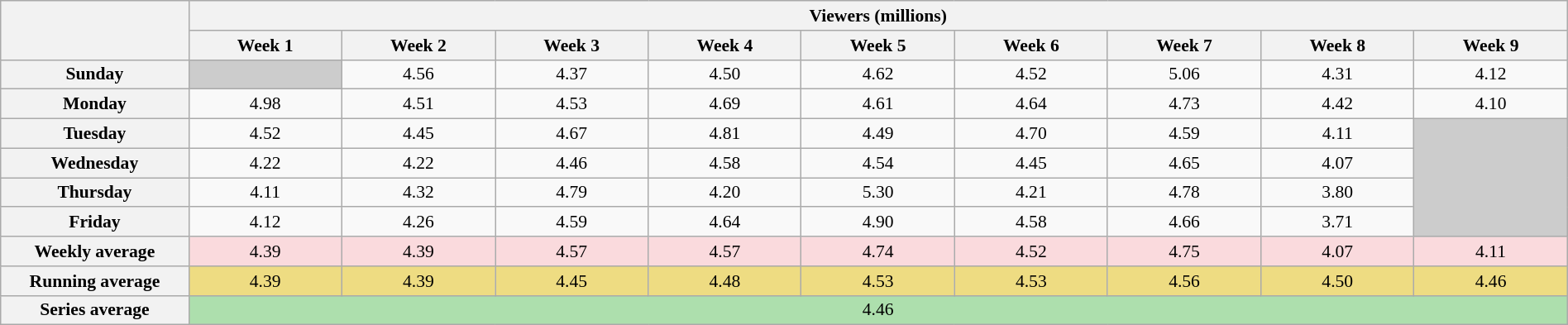<table class="wikitable" style="font-size:90%; text-align:center; width: 100%; margin-left: auto; margin-right: auto;">
<tr>
<th scope="col" rowspan="2" style="width:12%;"></th>
<th scope=col colspan=13>Viewers (millions)</th>
</tr>
<tr>
<th>Week 1</th>
<th>Week 2</th>
<th>Week 3</th>
<th>Week 4</th>
<th>Week 5</th>
<th>Week 6</th>
<th>Week 7</th>
<th>Week 8</th>
<th>Week 9</th>
</tr>
<tr>
<th>Sunday</th>
<td bgcolor="#CCCCCC"></td>
<td>4.56</td>
<td>4.37</td>
<td>4.50</td>
<td>4.62</td>
<td>4.52</td>
<td>5.06</td>
<td>4.31</td>
<td>4.12</td>
</tr>
<tr>
<th>Monday</th>
<td>4.98</td>
<td>4.51</td>
<td>4.53</td>
<td>4.69</td>
<td>4.61</td>
<td>4.64</td>
<td>4.73</td>
<td>4.42</td>
<td>4.10</td>
</tr>
<tr>
<th>Tuesday</th>
<td>4.52</td>
<td>4.45</td>
<td>4.67</td>
<td>4.81</td>
<td>4.49</td>
<td>4.70</td>
<td>4.59</td>
<td>4.11</td>
<td bgcolor="#CCCCCC" rowspan=4></td>
</tr>
<tr>
<th>Wednesday</th>
<td>4.22</td>
<td>4.22</td>
<td>4.46</td>
<td>4.58</td>
<td>4.54</td>
<td>4.45</td>
<td>4.65</td>
<td>4.07</td>
</tr>
<tr>
<th>Thursday</th>
<td>4.11</td>
<td>4.32</td>
<td>4.79</td>
<td>4.20</td>
<td>5.30</td>
<td>4.21</td>
<td>4.78</td>
<td>3.80</td>
</tr>
<tr>
<th>Friday</th>
<td>4.12</td>
<td>4.26</td>
<td>4.59</td>
<td>4.64</td>
<td>4.90</td>
<td>4.58</td>
<td>4.66</td>
<td>3.71</td>
</tr>
<tr>
<th>Weekly average</th>
<td style="background:#FADADD;">4.39</td>
<td style="background:#FADADD;">4.39</td>
<td style="background:#FADADD;">4.57</td>
<td style="background:#FADADD;">4.57</td>
<td style="background:#FADADD;">4.74</td>
<td style="background:#FADADD;">4.52</td>
<td style="background:#FADADD;">4.75</td>
<td style="background:#FADADD;">4.07</td>
<td style="background:#FADADD;">4.11</td>
</tr>
<tr>
<th>Running average</th>
<td style="background:#EEDC82;">4.39</td>
<td style="background:#EEDC82;">4.39</td>
<td style="background:#EEDC82;">4.45</td>
<td style="background:#EEDC82;">4.48</td>
<td style="background:#EEDC82;">4.53</td>
<td style="background:#EEDC82;">4.53</td>
<td style="background:#EEDC82;">4.56</td>
<td style="background:#EEDC82;">4.50</td>
<td style="background:#EEDC82;">4.46</td>
</tr>
<tr>
<th>Series average</th>
<td colspan="9" style="background:#ADDFAD;">4.46</td>
</tr>
</table>
